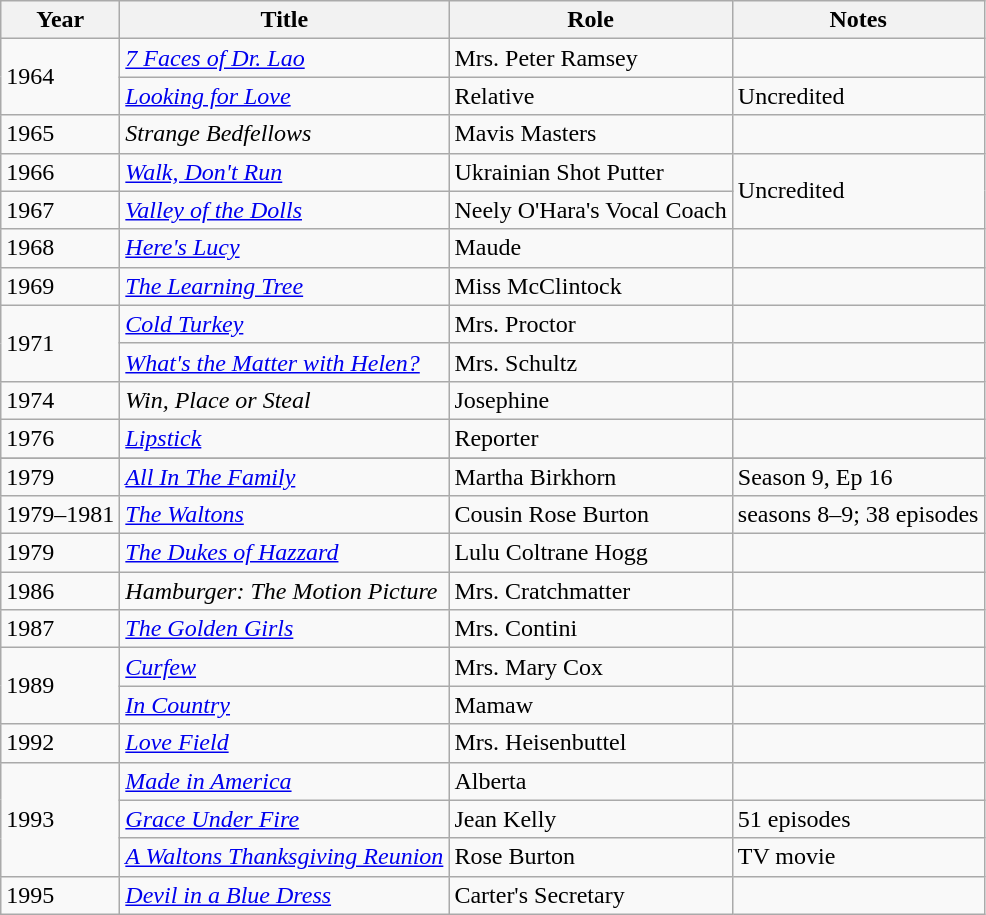<table class="wikitable">
<tr>
<th>Year</th>
<th>Title</th>
<th>Role</th>
<th>Notes</th>
</tr>
<tr>
<td rowspan=2>1964</td>
<td><em><a href='#'>7 Faces of Dr. Lao</a></em></td>
<td>Mrs. Peter Ramsey</td>
<td></td>
</tr>
<tr>
<td><em><a href='#'>Looking for Love</a></em></td>
<td>Relative</td>
<td>Uncredited</td>
</tr>
<tr>
<td>1965</td>
<td><em>Strange Bedfellows</em></td>
<td>Mavis Masters</td>
<td></td>
</tr>
<tr>
<td>1966</td>
<td><em><a href='#'>Walk, Don't Run</a></em></td>
<td>Ukrainian Shot Putter</td>
<td rowspan=2>Uncredited</td>
</tr>
<tr>
<td>1967</td>
<td><em><a href='#'>Valley of the Dolls</a></em></td>
<td>Neely O'Hara's Vocal Coach</td>
</tr>
<tr>
<td>1968</td>
<td><em><a href='#'>Here's Lucy</a></em></td>
<td>Maude</td>
</tr>
<tr>
<td>1969</td>
<td><em><a href='#'>The Learning Tree</a></em></td>
<td>Miss McClintock</td>
<td></td>
</tr>
<tr>
<td rowspan=2>1971</td>
<td><em><a href='#'>Cold Turkey</a></em></td>
<td>Mrs. Proctor</td>
<td></td>
</tr>
<tr>
<td><em><a href='#'>What's the Matter with Helen?</a></em></td>
<td>Mrs. Schultz</td>
<td></td>
</tr>
<tr>
<td>1974</td>
<td><em>Win, Place or Steal</em></td>
<td>Josephine</td>
<td></td>
</tr>
<tr>
<td>1976</td>
<td><em><a href='#'>Lipstick</a></em></td>
<td>Reporter</td>
<td></td>
</tr>
<tr>
</tr>
<tr>
<td>1979</td>
<td><em><a href='#'>All In The Family</a></em></td>
<td>Martha Birkhorn</td>
<td>Season 9, Ep 16</td>
</tr>
<tr>
<td>1979–1981</td>
<td><em><a href='#'>The Waltons</a></em></td>
<td>Cousin Rose Burton</td>
<td>seasons 8–9; 38 episodes</td>
</tr>
<tr>
<td>1979</td>
<td><em><a href='#'>The Dukes of Hazzard</a></em></td>
<td>Lulu Coltrane Hogg</td>
<td></td>
</tr>
<tr>
<td>1986</td>
<td><em>Hamburger: The Motion Picture</em></td>
<td>Mrs. Cratchmatter</td>
<td></td>
</tr>
<tr>
<td>1987</td>
<td><em><a href='#'>The Golden Girls</a></em></td>
<td>Mrs. Contini</td>
<td></td>
</tr>
<tr>
<td rowspan=2>1989</td>
<td><em><a href='#'>Curfew</a></em></td>
<td>Mrs. Mary Cox</td>
<td></td>
</tr>
<tr>
<td><em><a href='#'>In Country</a></em></td>
<td>Mamaw</td>
<td></td>
</tr>
<tr>
<td>1992</td>
<td><em><a href='#'>Love Field</a></em></td>
<td>Mrs. Heisenbuttel</td>
<td></td>
</tr>
<tr>
<td rowspan=3>1993</td>
<td><em><a href='#'>Made in America</a></em></td>
<td>Alberta</td>
<td></td>
</tr>
<tr>
<td><em><a href='#'>Grace Under Fire</a></em></td>
<td>Jean Kelly</td>
<td>51 episodes</td>
</tr>
<tr>
<td><em><a href='#'>A Waltons Thanksgiving Reunion</a></em></td>
<td>Rose Burton</td>
<td>TV movie</td>
</tr>
<tr>
<td>1995</td>
<td><em><a href='#'>Devil in a Blue Dress</a></em></td>
<td>Carter's Secretary</td>
<td></td>
</tr>
</table>
